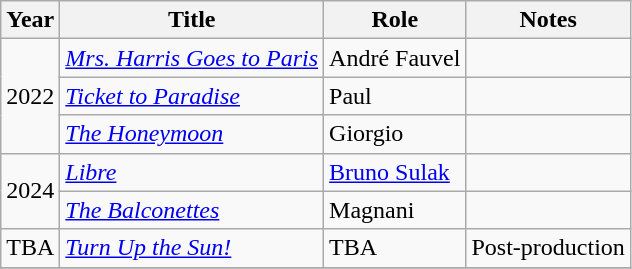<table class="wikitable sortable plainrowheaders">
<tr>
<th scope="col">Year</th>
<th scope="col">Title</th>
<th scope="col">Role</th>
<th scope="col" class="unsortable">Notes</th>
</tr>
<tr>
<td rowspan="3">2022</td>
<td><em><a href='#'>Mrs. Harris Goes to Paris</a></em></td>
<td>André Fauvel</td>
<td></td>
</tr>
<tr>
<td><em><a href='#'>Ticket to Paradise</a></em></td>
<td>Paul</td>
<td></td>
</tr>
<tr>
<td><em><a href='#'>The Honeymoon</a></em></td>
<td>Giorgio</td>
<td></td>
</tr>
<tr>
<td rowspan="2">2024</td>
<td><em><a href='#'>Libre</a></em></td>
<td><a href='#'>Bruno Sulak</a></td>
<td></td>
</tr>
<tr>
<td><em><a href='#'>The Balconettes</a></em></td>
<td>Magnani</td>
<td></td>
</tr>
<tr>
<td>TBA</td>
<td><em><a href='#'>Turn Up the Sun!</a></em></td>
<td>TBA</td>
<td>Post-production</td>
</tr>
<tr>
</tr>
</table>
